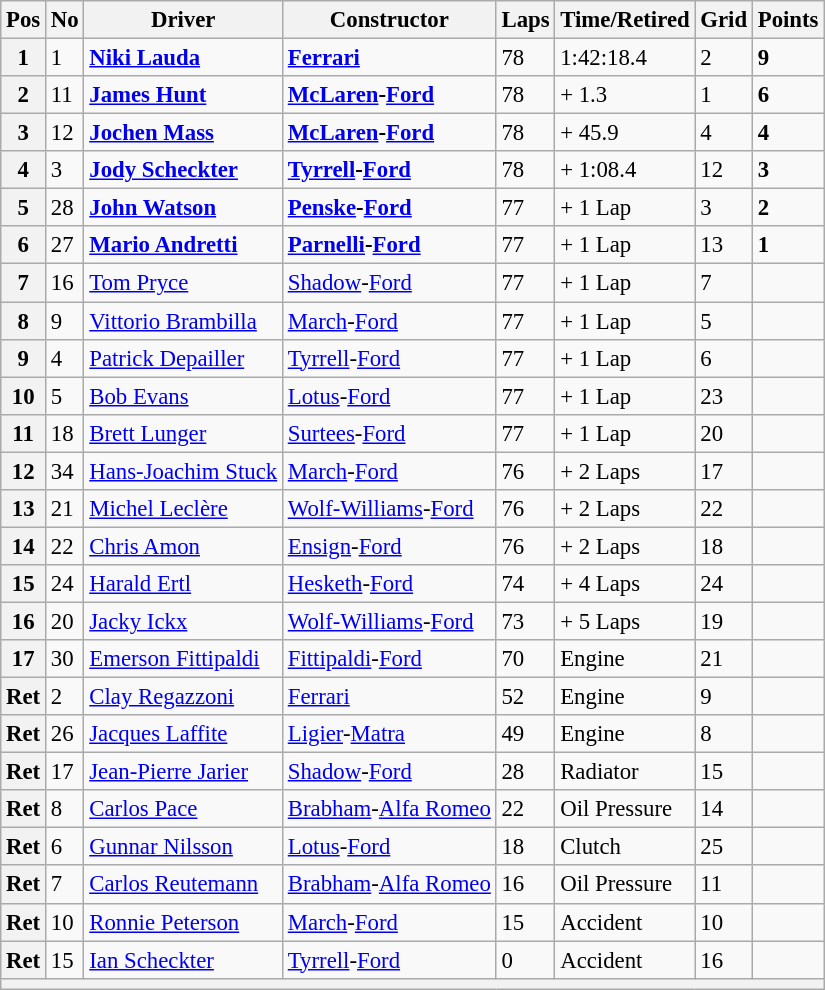<table class="wikitable" style="font-size: 95%">
<tr>
<th>Pos</th>
<th>No</th>
<th>Driver</th>
<th>Constructor</th>
<th>Laps</th>
<th>Time/Retired</th>
<th>Grid</th>
<th>Points</th>
</tr>
<tr>
<th>1</th>
<td>1</td>
<td> <strong><a href='#'>Niki Lauda</a></strong></td>
<td><strong><a href='#'>Ferrari</a></strong></td>
<td>78</td>
<td>1:42:18.4</td>
<td>2</td>
<td><strong>9</strong></td>
</tr>
<tr>
<th>2</th>
<td>11</td>
<td> <strong><a href='#'>James Hunt</a></strong></td>
<td><strong><a href='#'>McLaren</a>-<a href='#'>Ford</a></strong></td>
<td>78</td>
<td>+ 1.3</td>
<td>1</td>
<td><strong>6</strong></td>
</tr>
<tr>
<th>3</th>
<td>12</td>
<td> <strong><a href='#'>Jochen Mass</a></strong></td>
<td><strong><a href='#'>McLaren</a>-<a href='#'>Ford</a></strong></td>
<td>78</td>
<td>+ 45.9</td>
<td>4</td>
<td><strong>4</strong></td>
</tr>
<tr>
<th>4</th>
<td>3</td>
<td> <strong><a href='#'>Jody Scheckter</a></strong></td>
<td><strong><a href='#'>Tyrrell</a>-<a href='#'>Ford</a></strong></td>
<td>78</td>
<td>+ 1:08.4</td>
<td>12</td>
<td><strong>3</strong></td>
</tr>
<tr>
<th>5</th>
<td>28</td>
<td> <strong><a href='#'>John Watson</a></strong></td>
<td><strong><a href='#'>Penske</a>-<a href='#'>Ford</a></strong></td>
<td>77</td>
<td>+ 1 Lap</td>
<td>3</td>
<td><strong>2</strong></td>
</tr>
<tr>
<th>6</th>
<td>27</td>
<td> <strong><a href='#'>Mario Andretti</a></strong></td>
<td><strong><a href='#'>Parnelli</a>-<a href='#'>Ford</a></strong></td>
<td>77</td>
<td>+ 1 Lap</td>
<td>13</td>
<td><strong>1</strong></td>
</tr>
<tr>
<th>7</th>
<td>16</td>
<td> <a href='#'>Tom Pryce</a></td>
<td><a href='#'>Shadow</a>-<a href='#'>Ford</a></td>
<td>77</td>
<td>+ 1 Lap</td>
<td>7</td>
<td> </td>
</tr>
<tr>
<th>8</th>
<td>9</td>
<td> <a href='#'>Vittorio Brambilla</a></td>
<td><a href='#'>March</a>-<a href='#'>Ford</a></td>
<td>77</td>
<td>+ 1 Lap</td>
<td>5</td>
<td> </td>
</tr>
<tr>
<th>9</th>
<td>4</td>
<td> <a href='#'>Patrick Depailler</a></td>
<td><a href='#'>Tyrrell</a>-<a href='#'>Ford</a></td>
<td>77</td>
<td>+ 1 Lap</td>
<td>6</td>
<td> </td>
</tr>
<tr>
<th>10</th>
<td>5</td>
<td> <a href='#'>Bob Evans</a></td>
<td><a href='#'>Lotus</a>-<a href='#'>Ford</a></td>
<td>77</td>
<td>+ 1 Lap</td>
<td>23</td>
<td> </td>
</tr>
<tr>
<th>11</th>
<td>18</td>
<td> <a href='#'>Brett Lunger</a></td>
<td><a href='#'>Surtees</a>-<a href='#'>Ford</a></td>
<td>77</td>
<td>+ 1 Lap</td>
<td>20</td>
<td> </td>
</tr>
<tr>
<th>12</th>
<td>34</td>
<td> <a href='#'>Hans-Joachim Stuck</a></td>
<td><a href='#'>March</a>-<a href='#'>Ford</a></td>
<td>76</td>
<td>+ 2 Laps</td>
<td>17</td>
<td> </td>
</tr>
<tr>
<th>13</th>
<td>21</td>
<td> <a href='#'>Michel Leclère</a></td>
<td><a href='#'>Wolf-Williams</a>-<a href='#'>Ford</a></td>
<td>76</td>
<td>+ 2 Laps</td>
<td>22</td>
<td> </td>
</tr>
<tr>
<th>14</th>
<td>22</td>
<td> <a href='#'>Chris Amon</a></td>
<td><a href='#'>Ensign</a>-<a href='#'>Ford</a></td>
<td>76</td>
<td>+ 2 Laps</td>
<td>18</td>
<td> </td>
</tr>
<tr>
<th>15</th>
<td>24</td>
<td> <a href='#'>Harald Ertl</a></td>
<td><a href='#'>Hesketh</a>-<a href='#'>Ford</a></td>
<td>74</td>
<td>+ 4 Laps</td>
<td>24</td>
<td> </td>
</tr>
<tr>
<th>16</th>
<td>20</td>
<td> <a href='#'>Jacky Ickx</a></td>
<td><a href='#'>Wolf-Williams</a>-<a href='#'>Ford</a></td>
<td>73</td>
<td>+ 5 Laps</td>
<td>19</td>
<td> </td>
</tr>
<tr>
<th>17</th>
<td>30</td>
<td> <a href='#'>Emerson Fittipaldi</a></td>
<td><a href='#'>Fittipaldi</a>-<a href='#'>Ford</a></td>
<td>70</td>
<td>Engine</td>
<td>21</td>
<td> </td>
</tr>
<tr>
<th>Ret</th>
<td>2</td>
<td> <a href='#'>Clay Regazzoni</a></td>
<td><a href='#'>Ferrari</a></td>
<td>52</td>
<td>Engine</td>
<td>9</td>
<td> </td>
</tr>
<tr>
<th>Ret</th>
<td>26</td>
<td> <a href='#'>Jacques Laffite</a></td>
<td><a href='#'>Ligier</a>-<a href='#'>Matra</a></td>
<td>49</td>
<td>Engine</td>
<td>8</td>
<td> </td>
</tr>
<tr>
<th>Ret</th>
<td>17</td>
<td> <a href='#'>Jean-Pierre Jarier</a></td>
<td><a href='#'>Shadow</a>-<a href='#'>Ford</a></td>
<td>28</td>
<td>Radiator</td>
<td>15</td>
<td> </td>
</tr>
<tr>
<th>Ret</th>
<td>8</td>
<td> <a href='#'>Carlos Pace</a></td>
<td><a href='#'>Brabham</a>-<a href='#'>Alfa Romeo</a></td>
<td>22</td>
<td>Oil Pressure</td>
<td>14</td>
<td> </td>
</tr>
<tr>
<th>Ret</th>
<td>6</td>
<td> <a href='#'>Gunnar Nilsson</a></td>
<td><a href='#'>Lotus</a>-<a href='#'>Ford</a></td>
<td>18</td>
<td>Clutch</td>
<td>25</td>
<td> </td>
</tr>
<tr>
<th>Ret</th>
<td>7</td>
<td> <a href='#'>Carlos Reutemann</a></td>
<td><a href='#'>Brabham</a>-<a href='#'>Alfa Romeo</a></td>
<td>16</td>
<td>Oil Pressure</td>
<td>11</td>
<td> </td>
</tr>
<tr>
<th>Ret</th>
<td>10</td>
<td> <a href='#'>Ronnie Peterson</a></td>
<td><a href='#'>March</a>-<a href='#'>Ford</a></td>
<td>15</td>
<td>Accident</td>
<td>10</td>
<td> </td>
</tr>
<tr>
<th>Ret</th>
<td>15</td>
<td> <a href='#'>Ian Scheckter</a></td>
<td><a href='#'>Tyrrell</a>-<a href='#'>Ford</a></td>
<td>0</td>
<td>Accident</td>
<td>16</td>
<td> </td>
</tr>
<tr>
<th colspan="8"></th>
</tr>
</table>
